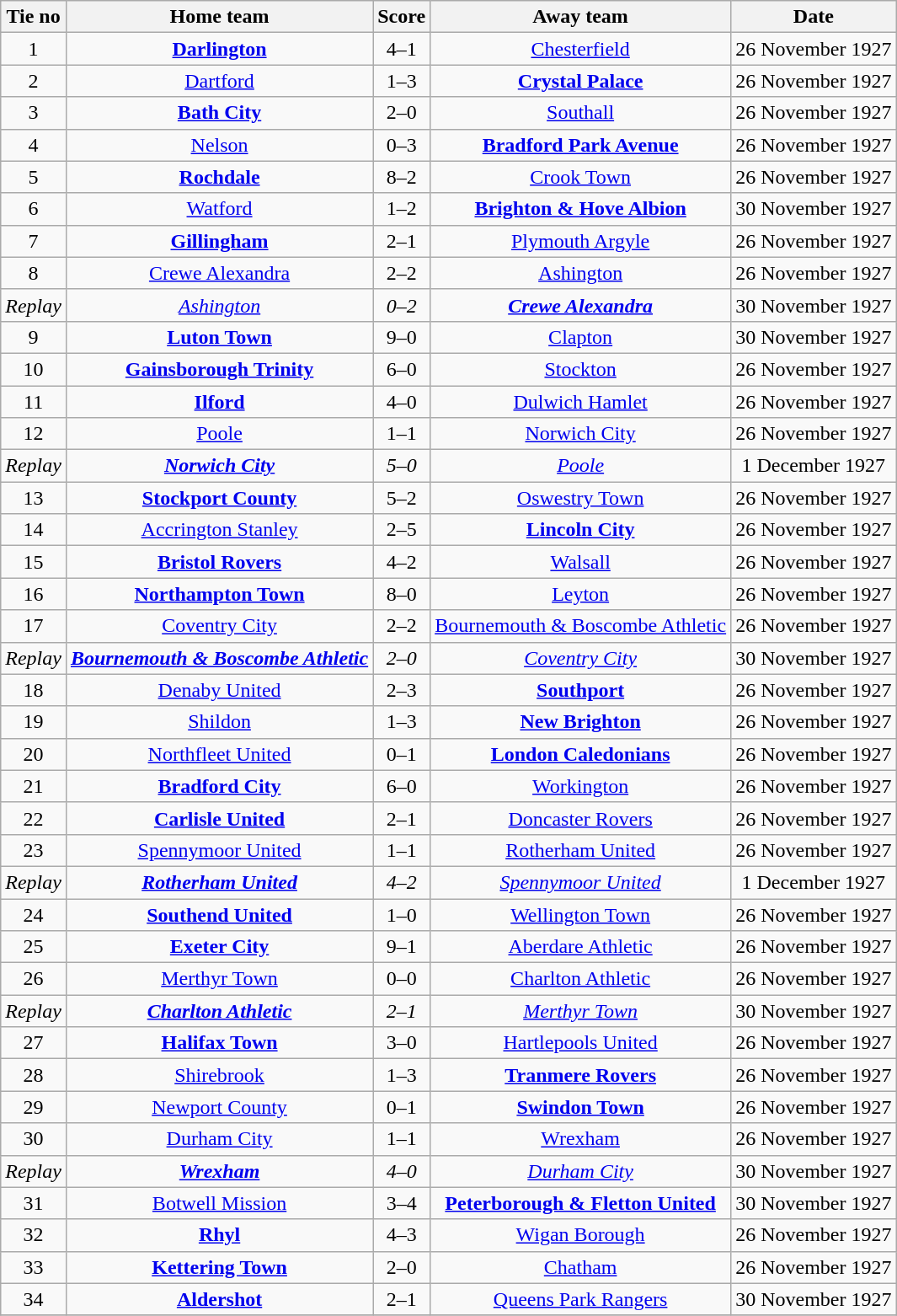<table class="wikitable" style="text-align: center">
<tr>
<th>Tie no</th>
<th>Home team</th>
<th>Score</th>
<th>Away team</th>
<th>Date</th>
</tr>
<tr>
<td>1</td>
<td><strong><a href='#'>Darlington</a></strong></td>
<td>4–1</td>
<td><a href='#'>Chesterfield</a></td>
<td>26 November 1927</td>
</tr>
<tr>
<td>2</td>
<td><a href='#'>Dartford</a></td>
<td>1–3</td>
<td><strong><a href='#'>Crystal Palace</a></strong></td>
<td>26 November 1927</td>
</tr>
<tr>
<td>3</td>
<td><strong><a href='#'>Bath City</a></strong></td>
<td>2–0</td>
<td><a href='#'>Southall</a></td>
<td>26 November 1927</td>
</tr>
<tr>
<td>4</td>
<td><a href='#'>Nelson</a></td>
<td>0–3</td>
<td><strong><a href='#'>Bradford Park Avenue</a></strong></td>
<td>26 November 1927</td>
</tr>
<tr>
<td>5</td>
<td><strong><a href='#'>Rochdale</a></strong></td>
<td>8–2</td>
<td><a href='#'>Crook Town</a></td>
<td>26 November 1927</td>
</tr>
<tr>
<td>6</td>
<td><a href='#'>Watford</a></td>
<td>1–2</td>
<td><strong><a href='#'>Brighton & Hove Albion</a></strong></td>
<td>30 November 1927</td>
</tr>
<tr>
<td>7</td>
<td><strong><a href='#'>Gillingham</a></strong></td>
<td>2–1</td>
<td><a href='#'>Plymouth Argyle</a></td>
<td>26 November 1927</td>
</tr>
<tr>
<td>8</td>
<td><a href='#'>Crewe Alexandra</a></td>
<td>2–2</td>
<td><a href='#'>Ashington</a></td>
<td>26 November 1927</td>
</tr>
<tr>
<td><em>Replay</em></td>
<td><em><a href='#'>Ashington</a></em></td>
<td><em>0–2</em></td>
<td><strong><em><a href='#'>Crewe Alexandra</a></em></strong></td>
<td>30 November 1927</td>
</tr>
<tr>
<td>9</td>
<td><strong><a href='#'>Luton Town</a></strong></td>
<td>9–0</td>
<td><a href='#'>Clapton</a></td>
<td>30 November 1927</td>
</tr>
<tr>
<td>10</td>
<td><strong><a href='#'>Gainsborough Trinity</a></strong></td>
<td>6–0</td>
<td><a href='#'>Stockton</a></td>
<td>26 November 1927</td>
</tr>
<tr>
<td>11</td>
<td><strong><a href='#'>Ilford</a></strong></td>
<td>4–0</td>
<td><a href='#'>Dulwich Hamlet</a></td>
<td>26 November 1927</td>
</tr>
<tr>
<td>12</td>
<td><a href='#'>Poole</a></td>
<td>1–1</td>
<td><a href='#'>Norwich City</a></td>
<td>26 November 1927</td>
</tr>
<tr>
<td><em>Replay</em></td>
<td><strong><em><a href='#'>Norwich City</a></em></strong></td>
<td><em>5–0</em></td>
<td><em><a href='#'>Poole</a></em></td>
<td>1 December 1927</td>
</tr>
<tr>
<td>13</td>
<td><strong><a href='#'>Stockport County</a></strong></td>
<td>5–2</td>
<td><a href='#'>Oswestry Town</a></td>
<td>26 November 1927</td>
</tr>
<tr>
<td>14</td>
<td><a href='#'>Accrington Stanley</a></td>
<td>2–5</td>
<td><strong><a href='#'>Lincoln City</a></strong></td>
<td>26 November 1927</td>
</tr>
<tr>
<td>15</td>
<td><strong><a href='#'>Bristol Rovers</a></strong></td>
<td>4–2</td>
<td><a href='#'>Walsall</a></td>
<td>26 November 1927</td>
</tr>
<tr>
<td>16</td>
<td><strong><a href='#'>Northampton Town</a></strong></td>
<td>8–0</td>
<td><a href='#'>Leyton</a></td>
<td>26 November 1927</td>
</tr>
<tr>
<td>17</td>
<td><a href='#'>Coventry City</a></td>
<td>2–2</td>
<td><a href='#'>Bournemouth & Boscombe Athletic</a></td>
<td>26 November 1927</td>
</tr>
<tr>
<td><em>Replay</em></td>
<td><strong><em><a href='#'>Bournemouth & Boscombe Athletic</a></em></strong></td>
<td><em>2–0</em></td>
<td><em><a href='#'>Coventry City</a></em></td>
<td>30 November 1927</td>
</tr>
<tr>
<td>18</td>
<td><a href='#'>Denaby United</a></td>
<td>2–3</td>
<td><strong><a href='#'>Southport</a></strong></td>
<td>26 November 1927</td>
</tr>
<tr>
<td>19</td>
<td><a href='#'>Shildon</a></td>
<td>1–3</td>
<td><strong><a href='#'>New Brighton</a></strong></td>
<td>26 November 1927</td>
</tr>
<tr>
<td>20</td>
<td><a href='#'>Northfleet United</a></td>
<td>0–1</td>
<td><strong><a href='#'>London Caledonians</a></strong></td>
<td>26 November 1927</td>
</tr>
<tr>
<td>21</td>
<td><strong><a href='#'>Bradford City</a></strong></td>
<td>6–0</td>
<td><a href='#'>Workington</a></td>
<td>26 November 1927</td>
</tr>
<tr>
<td>22</td>
<td><strong><a href='#'>Carlisle United</a></strong></td>
<td>2–1</td>
<td><a href='#'>Doncaster Rovers</a></td>
<td>26 November 1927</td>
</tr>
<tr>
<td>23</td>
<td><a href='#'>Spennymoor United</a></td>
<td>1–1</td>
<td><a href='#'>Rotherham United</a></td>
<td>26 November 1927</td>
</tr>
<tr>
<td><em>Replay</em></td>
<td><strong><em><a href='#'>Rotherham United</a></em></strong></td>
<td><em>4–2</em></td>
<td><em><a href='#'>Spennymoor United</a></em></td>
<td>1 December 1927</td>
</tr>
<tr>
<td>24</td>
<td><strong><a href='#'>Southend United</a></strong></td>
<td>1–0</td>
<td><a href='#'>Wellington Town</a></td>
<td>26 November 1927</td>
</tr>
<tr>
<td>25</td>
<td><strong><a href='#'>Exeter City</a></strong></td>
<td>9–1</td>
<td><a href='#'>Aberdare Athletic</a></td>
<td>26 November 1927</td>
</tr>
<tr>
<td>26</td>
<td><a href='#'>Merthyr Town</a></td>
<td>0–0</td>
<td><a href='#'>Charlton Athletic</a></td>
<td>26 November 1927</td>
</tr>
<tr>
<td><em>Replay</em></td>
<td><strong><em><a href='#'>Charlton Athletic</a></em></strong></td>
<td><em>2–1</em></td>
<td><em><a href='#'>Merthyr Town</a></em></td>
<td>30 November 1927</td>
</tr>
<tr>
<td>27</td>
<td><strong><a href='#'>Halifax Town</a></strong></td>
<td>3–0</td>
<td><a href='#'>Hartlepools United</a></td>
<td>26 November 1927</td>
</tr>
<tr>
<td>28</td>
<td><a href='#'>Shirebrook</a></td>
<td>1–3</td>
<td><strong><a href='#'>Tranmere Rovers</a></strong></td>
<td>26 November 1927</td>
</tr>
<tr>
<td>29</td>
<td><a href='#'>Newport County</a></td>
<td>0–1</td>
<td><strong><a href='#'>Swindon Town</a></strong></td>
<td>26 November 1927</td>
</tr>
<tr>
<td>30</td>
<td><a href='#'>Durham City</a></td>
<td>1–1</td>
<td><a href='#'>Wrexham</a></td>
<td>26 November 1927</td>
</tr>
<tr>
<td><em>Replay</em></td>
<td><strong><em><a href='#'>Wrexham</a></em></strong></td>
<td><em>4–0</em></td>
<td><em><a href='#'>Durham City</a></em></td>
<td>30 November 1927</td>
</tr>
<tr>
<td>31</td>
<td><a href='#'>Botwell Mission</a></td>
<td>3–4</td>
<td><strong><a href='#'>Peterborough & Fletton United</a></strong></td>
<td>30 November 1927</td>
</tr>
<tr>
<td>32</td>
<td><strong><a href='#'>Rhyl</a></strong></td>
<td>4–3</td>
<td><a href='#'>Wigan Borough</a></td>
<td>26 November 1927</td>
</tr>
<tr>
<td>33</td>
<td><strong><a href='#'>Kettering Town</a></strong></td>
<td>2–0</td>
<td><a href='#'>Chatham</a></td>
<td>26 November 1927</td>
</tr>
<tr>
<td>34</td>
<td><strong><a href='#'>Aldershot</a></strong></td>
<td>2–1</td>
<td><a href='#'>Queens Park Rangers</a></td>
<td>30 November 1927</td>
</tr>
<tr>
</tr>
</table>
